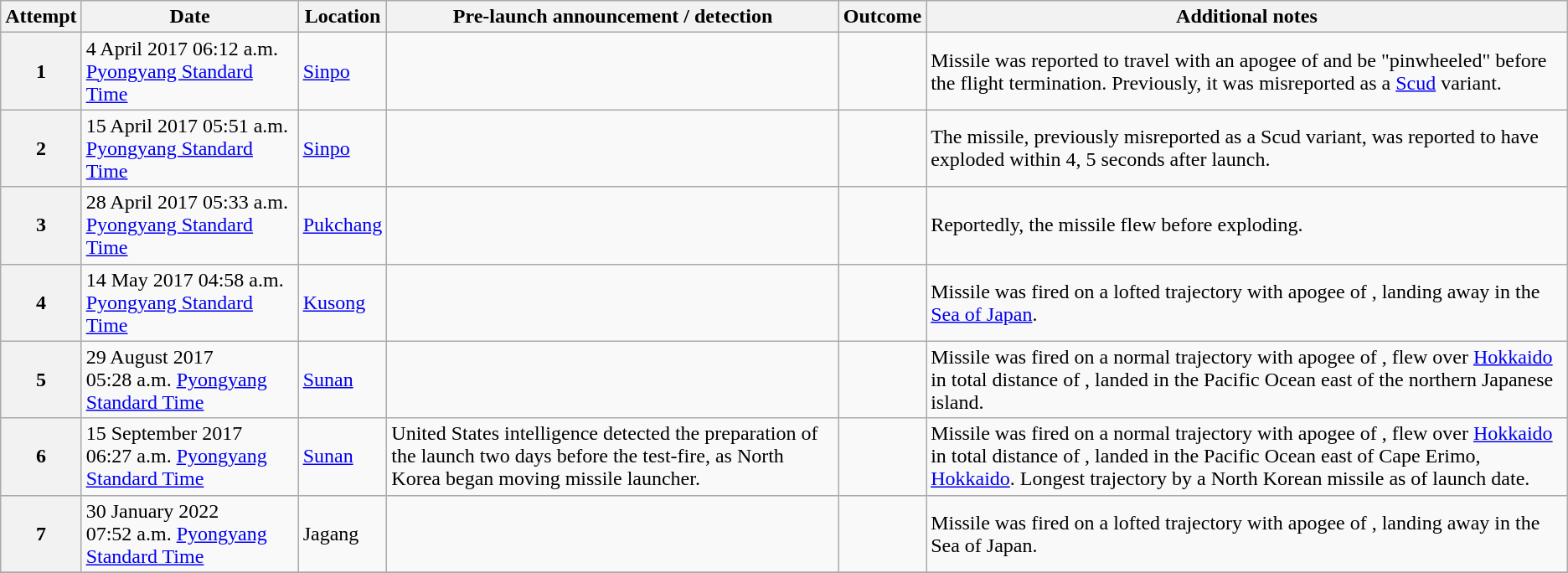<table class="wikitable">
<tr>
<th scope="col">Attempt</th>
<th scope="col">Date</th>
<th scope="col">Location</th>
<th scope="col">Pre-launch announcement / detection</th>
<th scope="col">Outcome</th>
<th scope="col">Additional notes</th>
</tr>
<tr>
<th scope="row">1</th>
<td>4 April 2017 06:12 a.m. <a href='#'>Pyongyang Standard Time</a></td>
<td><a href='#'>Sinpo</a></td>
<td></td>
<td></td>
<td>Missile was reported to travel  with an apogee of  and be "pinwheeled" before the flight termination. Previously, it was misreported as a <a href='#'>Scud</a> variant.</td>
</tr>
<tr>
<th scope="row">2</th>
<td>15 April 2017 05:51 a.m. <a href='#'>Pyongyang Standard Time</a></td>
<td><a href='#'>Sinpo</a></td>
<td></td>
<td></td>
<td>The missile, previously misreported as a Scud variant, was reported to have exploded within 4, 5 seconds after launch.</td>
</tr>
<tr>
<th scope="row">3</th>
<td>28 April 2017 05:33 a.m. <a href='#'>Pyongyang Standard Time</a></td>
<td><a href='#'>Pukchang</a><br></td>
<td></td>
<td></td>
<td>Reportedly, the missile flew  before exploding.</td>
</tr>
<tr>
<th scope="row">4</th>
<td>14 May 2017 04:58 a.m. <a href='#'>Pyongyang Standard Time</a></td>
<td><a href='#'>Kusong</a></td>
<td></td>
<td></td>
<td>Missile was fired on a lofted trajectory with apogee of , landing  away in the <a href='#'>Sea of Japan</a>.</td>
</tr>
<tr>
<th scope="row">5</th>
<td>29 August 2017 05:28 a.m. <a href='#'>Pyongyang Standard Time</a></td>
<td><a href='#'>Sunan</a></td>
<td></td>
<td></td>
<td>Missile was fired on a normal trajectory with apogee of , flew over <a href='#'>Hokkaido</a> in total distance of , landed in the Pacific Ocean  east of the northern Japanese island.</td>
</tr>
<tr>
<th scope="row">6</th>
<td>15 September 2017 06:27 a.m. <a href='#'>Pyongyang Standard Time</a></td>
<td><a href='#'>Sunan</a></td>
<td>United States intelligence detected the preparation of the launch two days before the test-fire, as North Korea began moving missile launcher.</td>
<td></td>
<td>Missile was fired on a normal trajectory with apogee of , flew over <a href='#'>Hokkaido</a> in total distance of , landed in the Pacific Ocean  east of Cape Erimo, <a href='#'>Hokkaido</a>. Longest trajectory by a North Korean missile as of launch date.</td>
</tr>
<tr>
<th scope="row">7</th>
<td>30 January 2022 07:52 a.m. <a href='#'>Pyongyang Standard Time</a></td>
<td>Jagang</td>
<td></td>
<td></td>
<td>Missile was fired on a lofted trajectory with apogee of , landing  away in the Sea of Japan.</td>
</tr>
<tr>
</tr>
</table>
